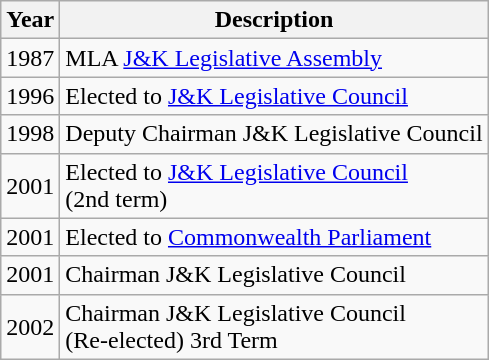<table class="wikitable">
<tr>
<th>Year</th>
<th>Description</th>
</tr>
<tr>
<td>1987</td>
<td>MLA <a href='#'>J&K Legislative Assembly</a></td>
</tr>
<tr>
<td>1996</td>
<td>Elected to <a href='#'>J&K Legislative Council</a></td>
</tr>
<tr>
<td>1998</td>
<td>Deputy Chairman J&K Legislative Council</td>
</tr>
<tr>
<td>2001</td>
<td>Elected to <a href='#'>J&K Legislative Council</a><br>(2nd term)</td>
</tr>
<tr>
<td>2001</td>
<td>Elected to <a href='#'>Commonwealth Parliament</a></td>
</tr>
<tr>
<td>2001</td>
<td>Chairman J&K Legislative Council</td>
</tr>
<tr>
<td>2002</td>
<td>Chairman J&K Legislative Council<br>(Re-elected) 3rd Term</td>
</tr>
</table>
